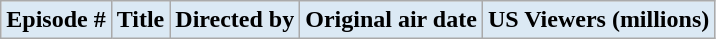<table class="wikitable plainrowheaders" >
<tr>
<th style="background:#dbe9f4; color:#000; text-align:center;">Episode #</th>
<th ! style="background:#dbe9f4; color:#000; text-align:center;">Title</th>
<th ! style="background:#dbe9f4; color:#000; text-align:center;">Directed by</th>
<th ! style="background:#dbe9f4; color:#000; text-align:center;">Original air date</th>
<th ! style="background:#dbe9f4; color:#000; text-align:center;">US Viewers (millions)<br>








</th>
</tr>
</table>
